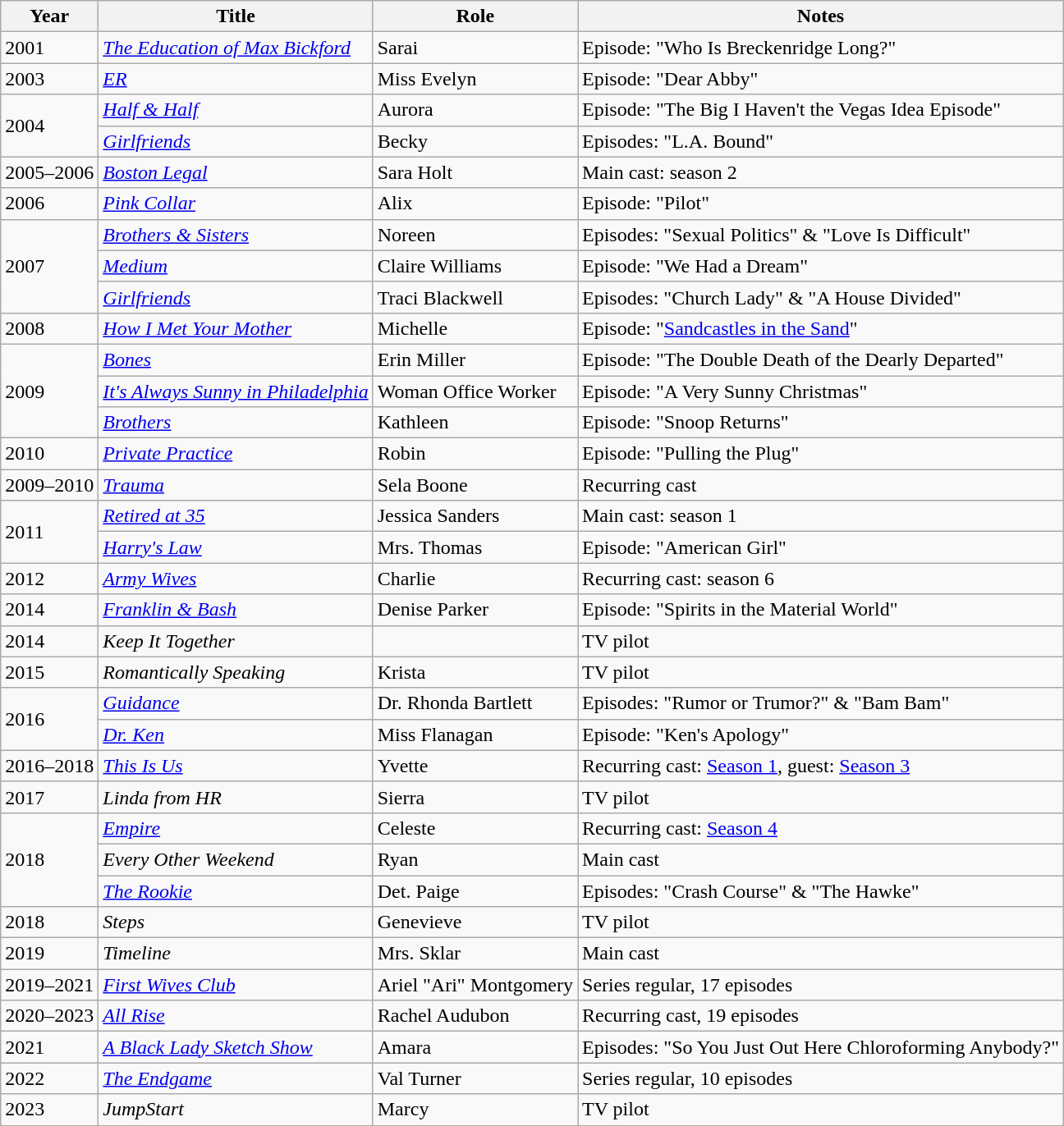<table class="wikitable sortable">
<tr>
<th>Year</th>
<th>Title</th>
<th>Role</th>
<th class="unsortable">Notes</th>
</tr>
<tr>
<td>2001</td>
<td><em><a href='#'>The Education of Max Bickford</a> </em></td>
<td>Sarai</td>
<td>Episode: "Who Is Breckenridge Long?"</td>
</tr>
<tr>
<td>2003</td>
<td><em><a href='#'>ER</a></em></td>
<td>Miss Evelyn</td>
<td>Episode: "Dear Abby"</td>
</tr>
<tr>
<td rowspan="2">2004</td>
<td><em><a href='#'>Half & Half</a></em></td>
<td>Aurora</td>
<td>Episode: "The Big I Haven't the Vegas Idea Episode"</td>
</tr>
<tr>
<td><em><a href='#'>Girlfriends</a></em></td>
<td>Becky</td>
<td>Episodes: "L.A. Bound"</td>
</tr>
<tr>
<td>2005–2006</td>
<td><em><a href='#'>Boston Legal</a></em></td>
<td>Sara Holt</td>
<td>Main cast: season 2</td>
</tr>
<tr>
<td>2006</td>
<td><em><a href='#'>Pink Collar</a></em></td>
<td>Alix</td>
<td>Episode: "Pilot"</td>
</tr>
<tr>
<td rowspan="3">2007</td>
<td><em><a href='#'>Brothers & Sisters</a></em></td>
<td>Noreen</td>
<td>Episodes: "Sexual Politics" & "Love Is Difficult"</td>
</tr>
<tr>
<td><em><a href='#'>Medium</a></em></td>
<td>Claire Williams</td>
<td>Episode: "We Had a Dream"</td>
</tr>
<tr>
<td><em><a href='#'>Girlfriends</a></em></td>
<td>Traci Blackwell</td>
<td>Episodes: "Church Lady" & "A House Divided"</td>
</tr>
<tr>
<td>2008</td>
<td><em><a href='#'>How I Met Your Mother</a></em></td>
<td>Michelle</td>
<td>Episode: "<a href='#'>Sandcastles in the Sand</a>"</td>
</tr>
<tr>
<td rowspan="3">2009</td>
<td><em><a href='#'>Bones</a></em></td>
<td>Erin Miller</td>
<td>Episode: "The Double Death of the Dearly Departed"</td>
</tr>
<tr>
<td><em><a href='#'>It's Always Sunny in Philadelphia</a></em></td>
<td>Woman Office Worker</td>
<td>Episode: "A Very Sunny Christmas"</td>
</tr>
<tr>
<td><em><a href='#'>Brothers</a></em></td>
<td>Kathleen</td>
<td>Episode: "Snoop Returns"</td>
</tr>
<tr>
<td>2010</td>
<td><em><a href='#'>Private Practice</a></em></td>
<td>Robin</td>
<td>Episode: "Pulling the Plug"</td>
</tr>
<tr>
<td>2009–2010</td>
<td><em><a href='#'>Trauma</a></em></td>
<td>Sela Boone</td>
<td>Recurring cast</td>
</tr>
<tr>
<td rowspan="2">2011</td>
<td><em><a href='#'>Retired at 35</a></em></td>
<td>Jessica Sanders</td>
<td>Main cast: season 1</td>
</tr>
<tr>
<td><em><a href='#'>Harry's Law</a></em></td>
<td>Mrs. Thomas</td>
<td>Episode: "American Girl"</td>
</tr>
<tr>
<td>2012</td>
<td><em><a href='#'>Army Wives</a></em></td>
<td>Charlie</td>
<td>Recurring cast: season 6</td>
</tr>
<tr>
<td>2014</td>
<td><em><a href='#'>Franklin & Bash</a></em></td>
<td>Denise Parker</td>
<td>Episode: "Spirits in the Material World"</td>
</tr>
<tr>
<td>2014</td>
<td><em>Keep It Together</em></td>
<td></td>
<td>TV pilot</td>
</tr>
<tr>
<td>2015</td>
<td><em>Romantically Speaking</em></td>
<td>Krista</td>
<td>TV pilot</td>
</tr>
<tr>
<td rowspan="2">2016</td>
<td><em><a href='#'>Guidance</a></em></td>
<td>Dr. Rhonda Bartlett</td>
<td>Episodes: "Rumor or Trumor?" & "Bam Bam"</td>
</tr>
<tr>
<td><em><a href='#'>Dr. Ken</a></em></td>
<td>Miss Flanagan</td>
<td>Episode: "Ken's Apology"</td>
</tr>
<tr>
<td>2016–2018</td>
<td><em><a href='#'>This Is Us</a></em></td>
<td>Yvette</td>
<td>Recurring cast: <a href='#'>Season 1</a>, guest: <a href='#'>Season 3</a></td>
</tr>
<tr>
<td>2017</td>
<td><em>Linda from HR</em></td>
<td>Sierra</td>
<td>TV pilot</td>
</tr>
<tr>
<td rowspan="3">2018</td>
<td><em><a href='#'>Empire</a></em></td>
<td>Celeste</td>
<td>Recurring cast: <a href='#'>Season 4</a></td>
</tr>
<tr>
<td><em>Every Other Weekend</em></td>
<td>Ryan</td>
<td>Main cast</td>
</tr>
<tr>
<td><em><a href='#'>The Rookie</a></em></td>
<td>Det. Paige</td>
<td>Episodes: "Crash Course" & "The Hawke"</td>
</tr>
<tr>
<td>2018</td>
<td><em>Steps</em></td>
<td>Genevieve</td>
<td>TV pilot</td>
</tr>
<tr>
<td>2019</td>
<td><em>Timeline</em></td>
<td>Mrs. Sklar</td>
<td>Main cast</td>
</tr>
<tr>
<td>2019–2021</td>
<td><em><a href='#'>First Wives Club</a></em></td>
<td>Ariel "Ari" Montgomery</td>
<td>Series regular, 17 episodes</td>
</tr>
<tr>
<td>2020–2023</td>
<td><em><a href='#'>All Rise</a></em></td>
<td>Rachel Audubon</td>
<td>Recurring cast, 19 episodes</td>
</tr>
<tr>
<td>2021</td>
<td><em><a href='#'>A Black Lady Sketch Show</a></em></td>
<td>Amara</td>
<td>Episodes: "So You Just Out Here Chloroforming Anybody?"</td>
</tr>
<tr>
<td>2022</td>
<td><em><a href='#'>The Endgame</a></em></td>
<td>Val Turner</td>
<td>Series regular, 10 episodes</td>
</tr>
<tr>
<td>2023</td>
<td><em>JumpStart</em></td>
<td>Marcy</td>
<td>TV pilot</td>
</tr>
</table>
